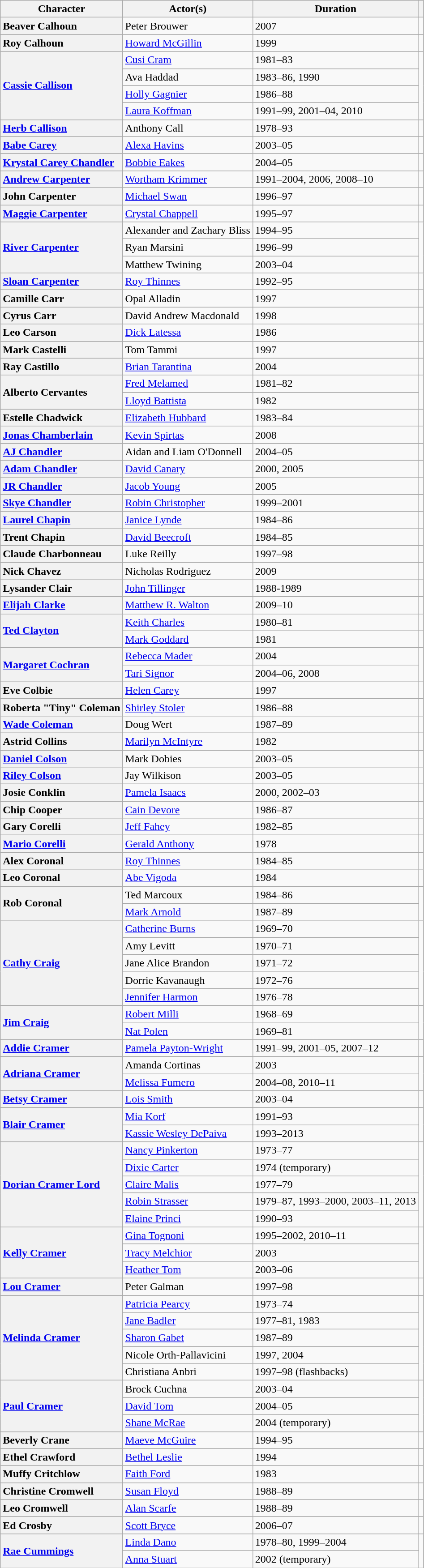<table class="wikitable unsortable">
<tr>
<th scope=col>Character</th>
<th scope=col>Actor(s)</th>
<th scope=col>Duration</th>
<th scope=col></th>
</tr>
<tr>
<th scope=row style=text-align:left>Beaver Calhoun</th>
<td>Peter Brouwer</td>
<td>2007</td>
<td></td>
</tr>
<tr>
<th scope=row style=text-align:left>Roy Calhoun</th>
<td><a href='#'>Howard McGillin</a></td>
<td>1999</td>
<td></td>
</tr>
<tr>
<th scope=row style=text-align:left rowspan="4"><a href='#'>Cassie Callison</a></th>
<td><a href='#'>Cusi Cram</a></td>
<td>1981–83</td>
<td rowspan="4"></td>
</tr>
<tr>
<td>Ava Haddad</td>
<td>1983–86, 1990</td>
</tr>
<tr>
<td><a href='#'>Holly Gagnier</a></td>
<td>1986–88</td>
</tr>
<tr>
<td><a href='#'>Laura Koffman</a></td>
<td>1991–99, 2001–04, 2010</td>
</tr>
<tr>
<th scope=row style=text-align:left><a href='#'>Herb Callison</a></th>
<td>Anthony Call</td>
<td>1978–93</td>
<td></td>
</tr>
<tr>
<th scope=row style=text-align:left><a href='#'>Babe Carey</a></th>
<td><a href='#'>Alexa Havins</a></td>
<td>2003–05</td>
<td></td>
</tr>
<tr>
<th scope=row style=text-align:left><a href='#'>Krystal Carey Chandler</a></th>
<td><a href='#'>Bobbie Eakes</a></td>
<td>2004–05</td>
<td></td>
</tr>
<tr>
<th scope=row style=text-align:left><a href='#'>Andrew Carpenter</a></th>
<td><a href='#'>Wortham Krimmer</a></td>
<td>1991–2004, 2006, 2008–10</td>
<td></td>
</tr>
<tr>
<th scope=row style=text-align:left>John Carpenter</th>
<td><a href='#'>Michael Swan</a></td>
<td>1996–97</td>
<td></td>
</tr>
<tr>
<th scope=row style=text-align:left><a href='#'>Maggie Carpenter</a></th>
<td><a href='#'>Crystal Chappell</a></td>
<td>1995–97</td>
<td></td>
</tr>
<tr>
<th scope=row style=text-align:left rowspan="3"><a href='#'>River Carpenter</a></th>
<td>Alexander and Zachary Bliss</td>
<td>1994–95</td>
<td rowspan="3"></td>
</tr>
<tr>
<td>Ryan Marsini</td>
<td>1996–99</td>
</tr>
<tr>
<td>Matthew Twining</td>
<td>2003–04</td>
</tr>
<tr>
<th scope=row style=text-align:left><a href='#'>Sloan Carpenter</a></th>
<td><a href='#'>Roy Thinnes</a></td>
<td>1992–95</td>
<td></td>
</tr>
<tr>
<th scope=row style=text-align:left>Camille Carr</th>
<td>Opal Alladin</td>
<td>1997</td>
<td></td>
</tr>
<tr>
<th scope=row style=text-align:left>Cyrus Carr</th>
<td>David Andrew Macdonald</td>
<td>1998</td>
<td></td>
</tr>
<tr>
<th scope=row style=text-align:left>Leo Carson</th>
<td><a href='#'>Dick Latessa</a></td>
<td>1986</td>
<td></td>
</tr>
<tr>
<th scope=row style=text-align:left>Mark Castelli</th>
<td>Tom Tammi</td>
<td>1997</td>
<td></td>
</tr>
<tr>
<th scope=row style=text-align:left>Ray Castillo</th>
<td><a href='#'>Brian Tarantina</a></td>
<td>2004</td>
<td></td>
</tr>
<tr>
<th scope=row style=text-align:left rowspan="2">Alberto Cervantes</th>
<td><a href='#'>Fred Melamed</a></td>
<td>1981–82</td>
<td rowspan="2"></td>
</tr>
<tr>
<td><a href='#'>Lloyd Battista</a></td>
<td>1982</td>
</tr>
<tr>
<th scope=row style=text-align:left>Estelle Chadwick</th>
<td><a href='#'>Elizabeth Hubbard</a></td>
<td>1983–84</td>
<td></td>
</tr>
<tr>
<th scope=row style=text-align:left><a href='#'>Jonas Chamberlain</a></th>
<td><a href='#'>Kevin Spirtas</a></td>
<td>2008</td>
<td></td>
</tr>
<tr>
<th scope=row style=text-align:left><a href='#'>AJ Chandler</a></th>
<td>Aidan and Liam O'Donnell</td>
<td>2004–05</td>
<td></td>
</tr>
<tr>
<th scope=row style=text-align:left><a href='#'>Adam Chandler</a></th>
<td><a href='#'>David Canary</a></td>
<td>2000, 2005</td>
<td></td>
</tr>
<tr>
<th scope=row style=text-align:left><a href='#'>JR Chandler</a></th>
<td><a href='#'>Jacob Young</a></td>
<td>2005</td>
<td></td>
</tr>
<tr>
<th scope=row style=text-align:left><a href='#'>Skye Chandler</a></th>
<td><a href='#'>Robin Christopher</a></td>
<td>1999–2001</td>
<td></td>
</tr>
<tr>
<th scope=row style=text-align:left><a href='#'>Laurel Chapin</a></th>
<td><a href='#'>Janice Lynde</a></td>
<td>1984–86</td>
<td></td>
</tr>
<tr>
<th scope=row style=text-align:left>Trent Chapin</th>
<td><a href='#'>David Beecroft</a></td>
<td>1984–85</td>
<td></td>
</tr>
<tr>
<th scope=row style=text-align:left>Claude Charbonneau</th>
<td>Luke Reilly</td>
<td>1997–98</td>
<td></td>
</tr>
<tr>
<th scope=row style=text-align:left>Nick Chavez</th>
<td>Nicholas Rodriguez</td>
<td>2009</td>
<td></td>
</tr>
<tr>
<th scope=row style=text-align:left>Lysander Clair</th>
<td><a href='#'>John Tillinger</a></td>
<td>1988-1989</td>
<td></td>
</tr>
<tr>
<th scope=row style=text-align:left><a href='#'>Elijah Clarke</a></th>
<td><a href='#'>Matthew R. Walton</a></td>
<td>2009–10</td>
<td></td>
</tr>
<tr>
<th scope=row style=text-align:left rowspan="2"><a href='#'>Ted Clayton</a></th>
<td><a href='#'>Keith Charles</a></td>
<td>1980–81</td>
<td></td>
</tr>
<tr>
<td><a href='#'>Mark Goddard</a></td>
<td>1981</td>
<td></td>
</tr>
<tr>
<th scope=row style=text-align:left rowspan="2"><a href='#'>Margaret Cochran</a></th>
<td><a href='#'>Rebecca Mader</a></td>
<td>2004</td>
<td rowspan="2"></td>
</tr>
<tr>
<td><a href='#'>Tari Signor</a></td>
<td>2004–06, 2008</td>
</tr>
<tr>
<th scope=row style=text-align:left>Eve Colbie</th>
<td><a href='#'>Helen Carey</a></td>
<td>1997</td>
<td></td>
</tr>
<tr>
<th scope=row style=text-align:left>Roberta "Tiny" Coleman</th>
<td><a href='#'>Shirley Stoler</a></td>
<td>1986–88</td>
<td></td>
</tr>
<tr>
<th scope=row style=text-align:left><a href='#'>Wade Coleman</a></th>
<td>Doug Wert</td>
<td>1987–89</td>
<td></td>
</tr>
<tr>
<th scope=row style=text-align:left>Astrid Collins</th>
<td><a href='#'>Marilyn McIntyre</a></td>
<td>1982</td>
<td></td>
</tr>
<tr>
<th scope=row style=text-align:left><a href='#'>Daniel Colson</a></th>
<td>Mark Dobies</td>
<td>2003–05</td>
<td></td>
</tr>
<tr>
<th scope=row style=text-align:left><a href='#'>Riley Colson</a></th>
<td>Jay Wilkison</td>
<td>2003–05</td>
<td></td>
</tr>
<tr>
<th scope=row style=text-align:left>Josie Conklin</th>
<td><a href='#'>Pamela Isaacs</a></td>
<td>2000, 2002–03</td>
<td></td>
</tr>
<tr>
<th scope=row style=text-align:left>Chip Cooper</th>
<td><a href='#'>Cain Devore</a></td>
<td>1986–87</td>
<td></td>
</tr>
<tr>
<th scope=row style=text-align:left>Gary Corelli</th>
<td><a href='#'>Jeff Fahey</a></td>
<td>1982–85</td>
<td></td>
</tr>
<tr>
<th scope=row style=text-align:left><a href='#'>Mario Corelli</a></th>
<td><a href='#'>Gerald Anthony</a></td>
<td>1978</td>
<td></td>
</tr>
<tr>
<th scope=row style=text-align:left>Alex Coronal</th>
<td><a href='#'>Roy Thinnes</a></td>
<td>1984–85</td>
<td></td>
</tr>
<tr>
<th scope=row style=text-align:left>Leo Coronal</th>
<td><a href='#'>Abe Vigoda</a></td>
<td>1984</td>
<td></td>
</tr>
<tr>
<th scope=row style=text-align:left rowspan="2">Rob Coronal</th>
<td>Ted Marcoux</td>
<td>1984–86</td>
<td rowspan="2"></td>
</tr>
<tr>
<td><a href='#'>Mark Arnold</a></td>
<td>1987–89</td>
</tr>
<tr>
<th scope=row style=text-align:left rowspan="5"><a href='#'>Cathy Craig</a></th>
<td><a href='#'>Catherine Burns</a></td>
<td>1969–70</td>
<td rowspan="5"></td>
</tr>
<tr>
<td>Amy Levitt</td>
<td>1970–71</td>
</tr>
<tr>
<td>Jane Alice Brandon</td>
<td>1971–72</td>
</tr>
<tr>
<td>Dorrie Kavanaugh</td>
<td>1972–76</td>
</tr>
<tr>
<td><a href='#'>Jennifer Harmon</a></td>
<td>1976–78</td>
</tr>
<tr>
<th scope=row style=text-align:left rowspan="2"><a href='#'>Jim Craig</a></th>
<td><a href='#'>Robert Milli</a></td>
<td>1968–69</td>
<td rowspan="2"></td>
</tr>
<tr>
<td><a href='#'>Nat Polen</a></td>
<td>1969–81</td>
</tr>
<tr>
<th scope=row style=text-align:left><a href='#'>Addie Cramer</a></th>
<td><a href='#'>Pamela Payton-Wright</a></td>
<td>1991–99, 2001–05, 2007–12</td>
<td></td>
</tr>
<tr>
<th scope=row style=text-align:left rowspan="2"><a href='#'>Adriana Cramer</a></th>
<td>Amanda Cortinas</td>
<td>2003</td>
<td rowspan="2"></td>
</tr>
<tr>
<td><a href='#'>Melissa Fumero</a></td>
<td>2004–08, 2010–11</td>
</tr>
<tr>
<th scope=row style=text-align:left><a href='#'>Betsy Cramer</a></th>
<td><a href='#'>Lois Smith</a></td>
<td>2003–04</td>
<td></td>
</tr>
<tr>
<th scope=row style=text-align:left rowspan="2"><a href='#'>Blair Cramer</a></th>
<td><a href='#'>Mia Korf</a></td>
<td>1991–93</td>
<td rowspan="2"></td>
</tr>
<tr>
<td><a href='#'>Kassie Wesley DePaiva</a></td>
<td>1993–2013</td>
</tr>
<tr>
<th scope=row style=text-align:left rowspan="5"><a href='#'>Dorian Cramer Lord</a></th>
<td><a href='#'>Nancy Pinkerton</a></td>
<td>1973–77</td>
<td rowspan="5"></td>
</tr>
<tr>
<td><a href='#'>Dixie Carter</a></td>
<td>1974 (temporary)</td>
</tr>
<tr>
<td><a href='#'>Claire Malis</a></td>
<td>1977–79</td>
</tr>
<tr>
<td><a href='#'>Robin Strasser</a></td>
<td>1979–87, 1993–2000, 2003–11, 2013</td>
</tr>
<tr>
<td><a href='#'>Elaine Princi</a></td>
<td>1990–93</td>
</tr>
<tr>
<th scope=row style=text-align:left rowspan="3"><a href='#'>Kelly Cramer</a></th>
<td><a href='#'>Gina Tognoni</a></td>
<td>1995–2002, 2010–11</td>
<td rowspan="3"></td>
</tr>
<tr>
<td><a href='#'>Tracy Melchior</a></td>
<td>2003</td>
</tr>
<tr>
<td><a href='#'>Heather Tom</a></td>
<td>2003–06</td>
</tr>
<tr>
<th scope=row style=text-align:left><a href='#'>Lou Cramer</a></th>
<td>Peter Galman</td>
<td>1997–98</td>
<td></td>
</tr>
<tr>
<th scope=row style=text-align:left rowspan="5"><a href='#'>Melinda Cramer</a></th>
<td><a href='#'>Patricia Pearcy</a></td>
<td>1973–74</td>
<td rowspan="5"></td>
</tr>
<tr>
<td><a href='#'>Jane Badler</a></td>
<td>1977–81, 1983</td>
</tr>
<tr>
<td><a href='#'>Sharon Gabet</a></td>
<td>1987–89</td>
</tr>
<tr>
<td>Nicole Orth-Pallavicini</td>
<td>1997, 2004</td>
</tr>
<tr>
<td>Christiana Anbri</td>
<td>1997–98 (flashbacks)</td>
</tr>
<tr>
<th scope=row style=text-align:left rowspan="3"><a href='#'>Paul Cramer</a></th>
<td>Brock Cuchna</td>
<td>2003–04</td>
<td rowspan="3"></td>
</tr>
<tr>
<td><a href='#'>David Tom</a></td>
<td>2004–05</td>
</tr>
<tr>
<td><a href='#'>Shane McRae</a></td>
<td>2004 (temporary)</td>
</tr>
<tr>
<th scope=row style=text-align:left>Beverly Crane</th>
<td><a href='#'>Maeve McGuire</a></td>
<td>1994–95</td>
<td></td>
</tr>
<tr>
<th scope=row style=text-align:left>Ethel Crawford</th>
<td><a href='#'>Bethel Leslie</a></td>
<td>1994</td>
<td></td>
</tr>
<tr>
<th scope=row style=text-align:left>Muffy Critchlow</th>
<td><a href='#'>Faith Ford</a></td>
<td>1983</td>
<td></td>
</tr>
<tr>
<th scope=row style=text-align:left>Christine Cromwell</th>
<td><a href='#'>Susan Floyd</a></td>
<td>1988–89</td>
<td></td>
</tr>
<tr>
<th scope=row style=text-align:left>Leo Cromwell</th>
<td><a href='#'>Alan Scarfe</a></td>
<td>1988–89</td>
<td></td>
</tr>
<tr>
<th scope=row style=text-align:left>Ed Crosby</th>
<td><a href='#'>Scott Bryce</a></td>
<td>2006–07</td>
<td></td>
</tr>
<tr>
<th scope=row style=text-align:left rowspan="2"><a href='#'>Rae Cummings</a></th>
<td><a href='#'>Linda Dano</a></td>
<td>1978–80, 1999–2004</td>
<td rowspan="2"></td>
</tr>
<tr>
<td><a href='#'>Anna Stuart</a></td>
<td>2002 (temporary)</td>
</tr>
</table>
